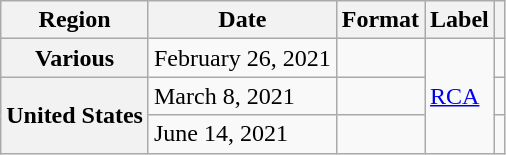<table class="wikitable plainrowheaders">
<tr>
<th scope="col">Region</th>
<th scope="col">Date</th>
<th scope="col">Format</th>
<th scope="col">Label</th>
<th scope="col"></th>
</tr>
<tr>
<th scope="row">Various</th>
<td>February 26, 2021</td>
<td></td>
<td rowspan="3"><a href='#'>RCA</a></td>
<td></td>
</tr>
<tr>
<th scope="row" rowspan="2">United States</th>
<td>March 8, 2021</td>
<td></td>
<td></td>
</tr>
<tr>
<td>June 14, 2021</td>
<td></td>
<td></td>
</tr>
</table>
